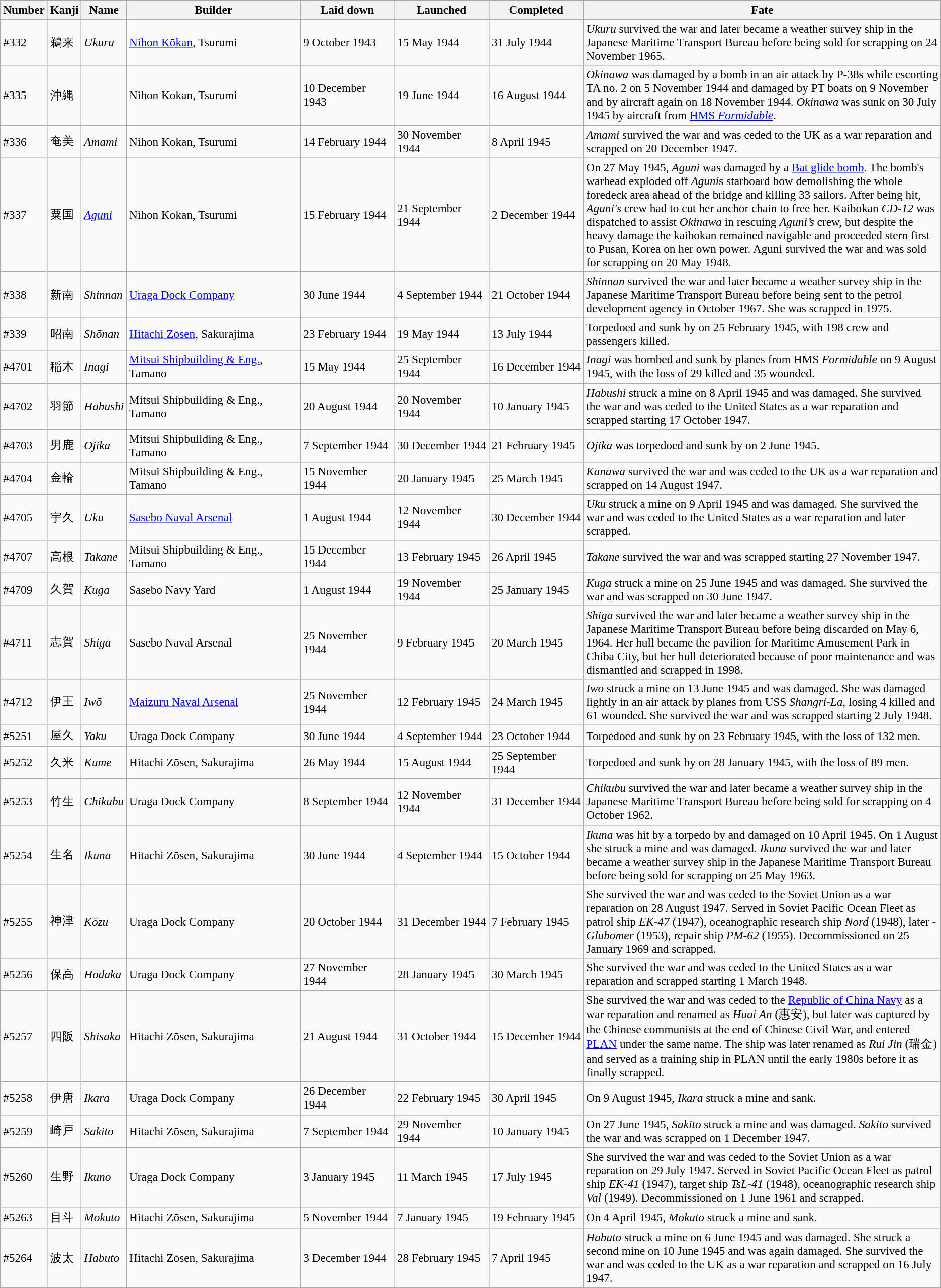<table class="wikitable" style="font-size:97%;">
<tr>
<th>Number</th>
<th>Kanji</th>
<th>Name</th>
<th>Builder</th>
<th>Laid down</th>
<th>Launched</th>
<th>Completed</th>
<th width="38%">Fate</th>
</tr>
<tr>
<td>#332</td>
<td>鵜来</td>
<td><em>Ukuru</em></td>
<td><a href='#'>Nihon Kōkan</a>, Tsurumi</td>
<td>9 October 1943</td>
<td>15 May 1944</td>
<td>31 July 1944</td>
<td><em>Ukuru</em> survived the war and later became a weather survey ship in the Japanese Maritime Transport Bureau before being sold for scrapping on 24 November 1965.</td>
</tr>
<tr>
<td>#335</td>
<td>沖縄</td>
<td></td>
<td>Nihon Kokan, Tsurumi</td>
<td>10 December 1943</td>
<td>19 June 1944</td>
<td>16 August 1944</td>
<td><em>Okinawa</em> was damaged by a bomb in an air attack by P-38s while escorting TA no. 2 on 5 November 1944 and damaged by PT boats on 9 November and by aircraft again on 18 November 1944. <em>Okinawa</em> was sunk on 30 July 1945 by aircraft from <a href='#'>HMS <em>Formidable</em></a>.</td>
</tr>
<tr>
<td>#336</td>
<td>奄美</td>
<td><em>Amami</em></td>
<td>Nihon Kokan, Tsurumi</td>
<td>14 February 1944</td>
<td>30 November 1944</td>
<td>8 April 1945</td>
<td><em>Amami</em> survived the war and was ceded to the UK as a war reparation and scrapped on 20 December 1947.</td>
</tr>
<tr>
<td>#337</td>
<td>粟国</td>
<td><a href='#'><em>Aguni</em></a></td>
<td>Nihon Kokan, Tsurumi</td>
<td>15 February 1944</td>
<td>21 September 1944</td>
<td>2 December 1944</td>
<td>On 27 May 1945, <em>Aguni</em> was damaged by a <a href='#'>Bat glide bomb</a>.  The bomb's  warhead exploded off <em>Aguni</em>s starboard bow demolishing the whole foredeck area ahead of the bridge and killing 33 sailors. After being hit, <em>Aguni's</em> crew had to cut her anchor chain to free her. Kaibokan <em>CD-12</em> was dispatched to assist <em>Okinawa</em> in rescuing <em>Aguni’s</em> crew, but despite the heavy damage the kaibokan remained navigable and proceeded stern first to Pusan, Korea on her own power. Aguni survived the war and was sold for scrapping on 20 May 1948.</td>
</tr>
<tr>
<td>#338</td>
<td>新南</td>
<td><em>Shinnan</em></td>
<td><a href='#'>Uraga Dock Company</a></td>
<td>30 June 1944</td>
<td>4 September 1944</td>
<td>21 October 1944</td>
<td><em>Shinnan</em> survived the war and later became a weather survey ship in the Japanese Maritime Transport Bureau before being sent to the petrol development agency in October 1967.  She was scrapped in 1975.</td>
</tr>
<tr>
<td>#339</td>
<td>昭南</td>
<td><em>Shōnan</em></td>
<td><a href='#'>Hitachi Zōsen</a>, Sakurajima</td>
<td>23 February 1944</td>
<td>19 May 1944</td>
<td>13 July 1944</td>
<td>Torpedoed and sunk by  on 25 February 1945, with 198 crew and passengers killed.</td>
</tr>
<tr>
<td>#4701</td>
<td>稲木</td>
<td><em>Inagi</em></td>
<td><a href='#'>Mitsui Shipbuilding & Eng.</a>, Tamano</td>
<td>15 May 1944</td>
<td>25 September 1944</td>
<td>16 December 1944</td>
<td><em>Inagi</em> was bombed and sunk by planes from HMS <em>Formidable</em> on 9 August 1945, with the loss of 29 killed and 35 wounded.</td>
</tr>
<tr>
<td>#4702</td>
<td>羽節</td>
<td><em>Habushi</em></td>
<td>Mitsui Shipbuilding & Eng., Tamano</td>
<td>20 August 1944</td>
<td>20 November 1944</td>
<td>10 January 1945</td>
<td><em>Habushi</em> struck a mine on 8 April 1945 and was damaged.  She survived the war and was ceded to the United States as a war reparation and scrapped starting 17 October 1947.</td>
</tr>
<tr>
<td>#4703</td>
<td>男鹿</td>
<td><em>Ojika</em></td>
<td>Mitsui Shipbuilding & Eng., Tamano</td>
<td>7 September 1944</td>
<td>30 December 1944</td>
<td>21 February 1945</td>
<td><em>Ojika</em> was torpedoed and sunk by  on 2 June 1945.</td>
</tr>
<tr>
<td>#4704</td>
<td>金輪</td>
<td></td>
<td>Mitsui Shipbuilding & Eng., Tamano</td>
<td>15 November 1944</td>
<td>20 January 1945</td>
<td>25 March 1945</td>
<td><em>Kanawa</em> survived the war and was ceded to the UK as a war reparation and scrapped on 14 August 1947.</td>
</tr>
<tr>
<td>#4705</td>
<td>宇久</td>
<td><em>Uku</em></td>
<td><a href='#'>Sasebo Naval Arsenal</a></td>
<td>1 August 1944</td>
<td>12 November 1944</td>
<td>30 December 1944</td>
<td><em>Uku</em> struck a mine on 9 April 1945 and was damaged.  She survived the war and was ceded to the United States as a war reparation and later scrapped.</td>
</tr>
<tr>
<td>#4707</td>
<td>高根</td>
<td><em>Takane</em></td>
<td>Mitsui Shipbuilding & Eng., Tamano</td>
<td>15 December 1944</td>
<td>13 February 1945</td>
<td>26 April 1945</td>
<td><em>Takane</em> survived the war and was scrapped starting 27 November 1947.</td>
</tr>
<tr>
<td>#4709</td>
<td>久賀</td>
<td><em>Kuga</em></td>
<td>Sasebo Navy Yard</td>
<td>1 August 1944</td>
<td>19 November 1944</td>
<td>25 January 1945</td>
<td><em>Kuga</em> struck a mine on 25 June 1945 and was damaged.  She survived the war and was scrapped on 30 June 1947.</td>
</tr>
<tr>
<td>#4711</td>
<td>志賀</td>
<td><em>Shiga</em></td>
<td>Sasebo Naval Arsenal</td>
<td>25 November 1944</td>
<td>9 February 1945</td>
<td>20 March 1945</td>
<td><em>Shiga</em> survived the war and later became a weather survey ship in the Japanese Maritime Transport Bureau before being discarded on May 6, 1964.  Her hull became the pavilion for Maritime Amusement Park in Chiba City, but her hull deteriorated because of poor maintenance and was dismantled and scrapped in 1998.</td>
</tr>
<tr>
<td>#4712</td>
<td>伊王</td>
<td><em>Iwō</em></td>
<td><a href='#'>Maizuru Naval Arsenal</a></td>
<td>25 November 1944</td>
<td>12 February 1945</td>
<td>24 March 1945</td>
<td><em>Iwo</em> struck a mine on 13 June 1945 and was damaged. She was damaged lightly in an air attack by planes from USS <em>Shangri-La</em>, losing 4 killed and 61 wounded. She survived the war and was scrapped starting 2 July 1948.</td>
</tr>
<tr>
<td>#5251</td>
<td>屋久</td>
<td><em>Yaku</em></td>
<td>Uraga Dock Company</td>
<td>30 June 1944</td>
<td>4 September 1944</td>
<td>23 October 1944</td>
<td>Torpedoed and sunk by  on 23 February 1945, with the loss of 132 men.</td>
</tr>
<tr>
<td>#5252</td>
<td>久米</td>
<td><em>Kume</em></td>
<td>Hitachi Zōsen, Sakurajima</td>
<td>26 May 1944</td>
<td>15 August 1944</td>
<td>25 September 1944</td>
<td>Torpedoed and sunk by  on 28 January 1945, with the loss of 89 men.</td>
</tr>
<tr>
<td>#5253</td>
<td>竹生</td>
<td><em>Chikubu</em></td>
<td>Uraga Dock Company</td>
<td>8 September 1944</td>
<td>12 November 1944</td>
<td>31 December 1944</td>
<td><em>Chikubu</em> survived the war and later became a weather survey ship in the Japanese Maritime Transport Bureau before being sold for scrapping on 4 October 1962.</td>
</tr>
<tr>
<td>#5254</td>
<td>生名</td>
<td><em>Ikuna</em></td>
<td>Hitachi Zōsen, Sakurajima</td>
<td>30 June 1944</td>
<td>4 September 1944</td>
<td>15 October 1944</td>
<td><em>Ikuna</em> was hit by a torpedo by  and damaged on 10 April 1945.  On 1 August she struck a mine and was damaged. <em>Ikuna</em> survived the war and later became a weather survey ship in the Japanese Maritime Transport Bureau before being sold for scrapping on 25 May 1963.</td>
</tr>
<tr>
<td>#5255</td>
<td>神津</td>
<td><em>Kōzu</em></td>
<td>Uraga Dock Company</td>
<td>20 October 1944</td>
<td>31 December 1944</td>
<td>7 February 1945</td>
<td>She survived the war and was ceded to the Soviet Union as a war reparation on 28 August 1947. Served in Soviet Pacific Ocean Fleet as patrol ship <em>EK-47</em> (1947), oceanographic research ship <em>Nord</em> (1948), later - <em>Glubomer</em> (1953), repair ship <em>PM-62</em> (1955). Decommissioned on 25 January 1969 and scrapped.</td>
</tr>
<tr>
<td>#5256</td>
<td>保高</td>
<td><em>Hodaka</em></td>
<td>Uraga Dock Company</td>
<td>27 November 1944</td>
<td>28 January 1945</td>
<td>30 March 1945</td>
<td>She survived the war and was ceded to the United States as a war reparation and scrapped starting 1 March 1948.</td>
</tr>
<tr>
<td>#5257</td>
<td>四阪</td>
<td><em>Shisaka</em></td>
<td>Hitachi Zōsen, Sakurajima</td>
<td>21 August 1944</td>
<td>31 October 1944</td>
<td>15 December 1944</td>
<td>She survived the war and was ceded to the <a href='#'>Republic of China Navy</a> as a war reparation and renamed as <em>Huai An</em> (惠安), but later was captured by the Chinese communists at the end of Chinese Civil War, and entered <a href='#'>PLAN</a> under the same name. The ship was later renamed as <em>Rui Jin</em> (瑞金) and served as a training ship in PLAN until the early 1980s before it as finally scrapped.</td>
</tr>
<tr>
<td>#5258</td>
<td>伊唐</td>
<td><em>Ikara</em></td>
<td>Uraga Dock Company</td>
<td>26 December 1944</td>
<td>22 February 1945</td>
<td>30 April 1945</td>
<td>On 9 August 1945, <em>Ikara</em> struck a mine and sank.</td>
</tr>
<tr>
<td>#5259</td>
<td>崎戸</td>
<td><em>Sakito</em></td>
<td>Hitachi Zōsen, Sakurajima</td>
<td>7 September 1944</td>
<td>29 November 1944</td>
<td>10 January 1945</td>
<td>On 27 June 1945, <em>Sakito</em> struck a mine and was damaged.  <em>Sakito</em> survived the war and was scrapped on 1 December 1947.</td>
</tr>
<tr>
<td>#5260</td>
<td>生野</td>
<td><em>Ikuno</em></td>
<td>Uraga Dock Company</td>
<td>3 January 1945</td>
<td>11 March 1945</td>
<td>17 July 1945</td>
<td>She survived the war and was ceded to the Soviet Union as a war reparation on 29 July 1947. Served in Soviet Pacific Ocean Fleet as patrol ship <em>EK-41</em> (1947), target ship <em>TsL-41</em> (1948), oceanographic research ship <em>Val</em> (1949). Decommissioned on 1 June 1961 and scrapped.</td>
</tr>
<tr>
<td>#5263</td>
<td>目斗</td>
<td><em>Mokuto</em></td>
<td>Hitachi Zōsen, Sakurajima</td>
<td>5 November 1944</td>
<td>7 January 1945</td>
<td>19 February 1945</td>
<td>On 4 April 1945, <em>Mokuto</em> struck a mine and sank.</td>
</tr>
<tr>
<td>#5264</td>
<td>波太</td>
<td><em>Habuto</em></td>
<td>Hitachi Zōsen, Sakurajima</td>
<td>3 December 1944</td>
<td>28 February 1945</td>
<td>7 April 1945</td>
<td><em>Habuto</em> struck a mine on 6 June 1945 and was damaged. She struck a second mine on 10 June 1945 and was again damaged.  She survived the war and was ceded to the UK as a war reparation and scrapped on 16 July 1947.</td>
</tr>
<tr>
</tr>
</table>
